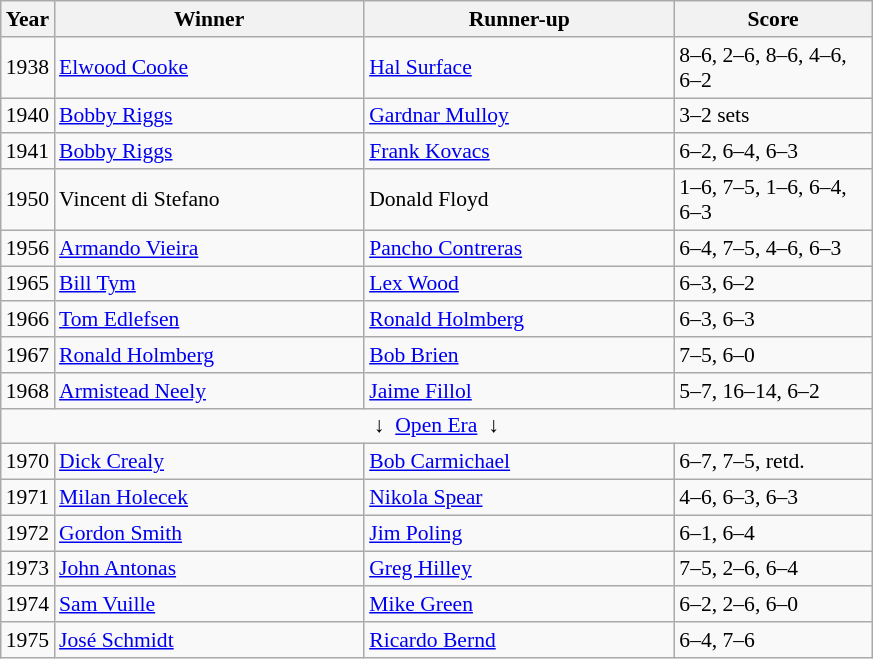<table class="wikitable" style="font-size:90%">
<tr>
<th>Year</th>
<th width="200">Winner</th>
<th width="200">Runner-up</th>
<th width="125">Score</th>
</tr>
<tr>
<td>1938</td>
<td> <a href='#'>Elwood Cooke</a></td>
<td> <a href='#'>Hal Surface</a></td>
<td>8–6, 2–6, 8–6, 4–6,  6–2</td>
</tr>
<tr>
<td>1940</td>
<td> <a href='#'>Bobby Riggs</a></td>
<td> <a href='#'>Gardnar Mulloy</a></td>
<td>3–2 sets</td>
</tr>
<tr>
<td>1941</td>
<td> <a href='#'>Bobby Riggs</a></td>
<td> <a href='#'>Frank Kovacs</a></td>
<td>6–2, 6–4,  6–3</td>
</tr>
<tr>
<td>1950</td>
<td> Vincent di Stefano</td>
<td> Donald Floyd</td>
<td>1–6, 7–5, 1–6, 6–4, 6–3</td>
</tr>
<tr>
<td>1956</td>
<td><a href='#'>Armando Vieira</a></td>
<td> <a href='#'>Pancho Contreras</a></td>
<td>6–4, 7–5, 4–6, 6–3</td>
</tr>
<tr>
<td>1965</td>
<td><a href='#'>Bill Tym</a></td>
<td> <a href='#'>Lex Wood</a></td>
<td>6–3, 6–2</td>
</tr>
<tr>
<td>1966</td>
<td><a href='#'>Tom Edlefsen</a></td>
<td> <a href='#'>Ronald Holmberg</a></td>
<td>6–3, 6–3</td>
</tr>
<tr>
<td>1967</td>
<td><a href='#'>Ronald Holmberg</a></td>
<td> <a href='#'>Bob Brien</a></td>
<td>7–5, 6–0</td>
</tr>
<tr>
<td>1968</td>
<td><a href='#'>Armistead Neely</a></td>
<td> <a href='#'>Jaime Fillol</a></td>
<td>5–7, 16–14, 6–2</td>
</tr>
<tr>
<td colspan=4 align=center>↓  <a href='#'>Open Era</a>  ↓</td>
</tr>
<tr>
<td>1970</td>
<td><a href='#'>Dick Crealy</a></td>
<td> <a href='#'>Bob Carmichael</a></td>
<td>6–7, 7–5, retd.</td>
</tr>
<tr>
<td>1971</td>
<td><a href='#'>Milan Holecek</a></td>
<td> <a href='#'>Nikola Spear</a></td>
<td>4–6, 6–3, 6–3</td>
</tr>
<tr>
<td>1972</td>
<td><a href='#'>Gordon Smith</a></td>
<td> <a href='#'>Jim Poling</a></td>
<td>6–1, 6–4</td>
</tr>
<tr>
<td>1973</td>
<td><a href='#'>John Antonas</a></td>
<td> <a href='#'>Greg Hilley</a></td>
<td>7–5, 2–6, 6–4</td>
</tr>
<tr>
<td>1974</td>
<td> <a href='#'>Sam Vuille</a></td>
<td> <a href='#'>Mike Green</a></td>
<td>6–2, 2–6, 6–0</td>
</tr>
<tr>
<td>1975</td>
<td><a href='#'>José Schmidt</a></td>
<td> <a href='#'>Ricardo Bernd</a></td>
<td>6–4, 7–6</td>
</tr>
</table>
